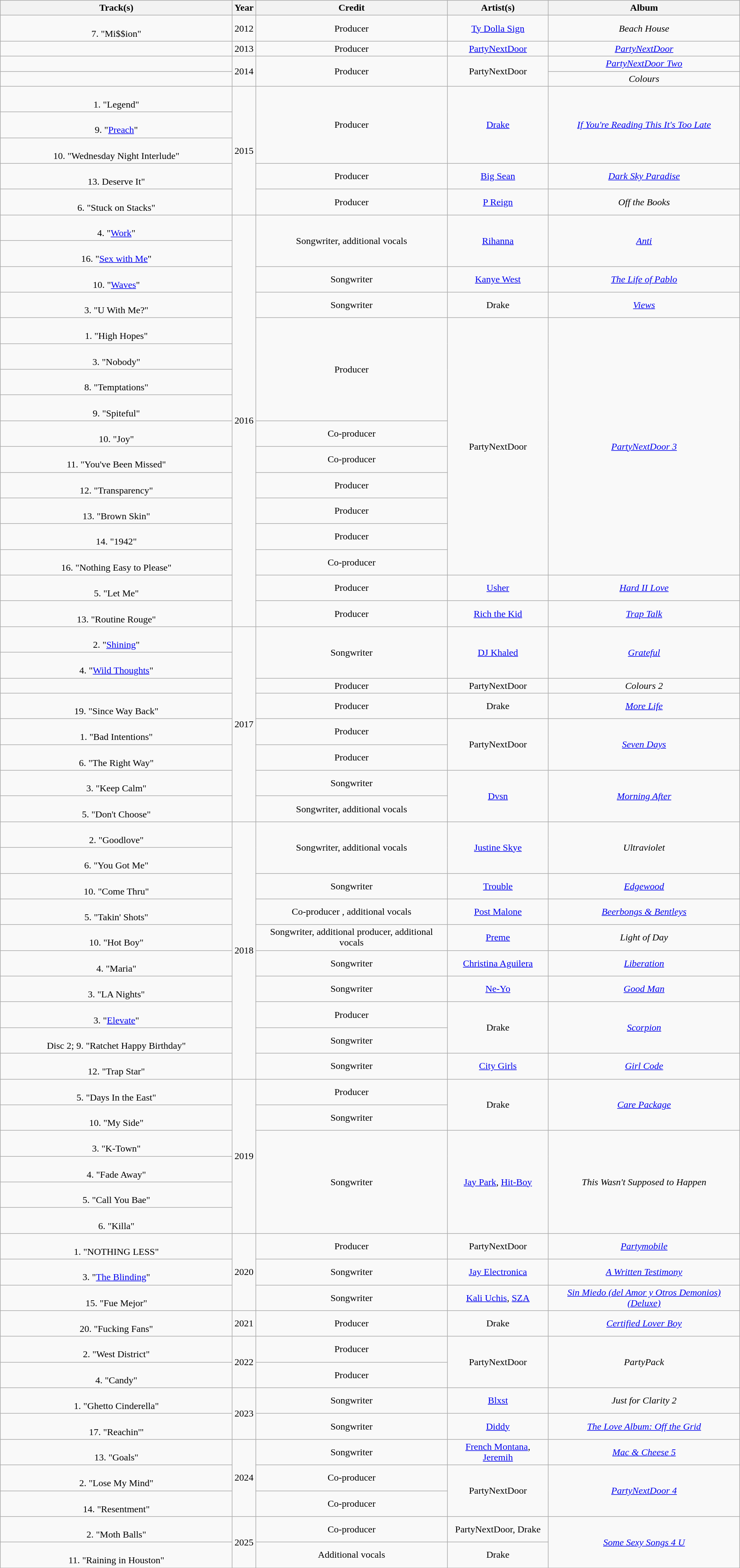<table class="wikitable plainrowheaders" style="text-align:center;">
<tr>
<th scope="col" style="width:24em;">Track(s)</th>
<th scope="col" style="width:1em;">Year</th>
<th scope="col">Credit</th>
<th scope="col">Artist(s)</th>
<th scope="col">Album</th>
</tr>
<tr>
<td><br>7. "Mi$$ion"</td>
<td>2012</td>
<td>Producer</td>
<td><a href='#'>Ty Dolla Sign</a></td>
<td><em>Beach House</em></td>
</tr>
<tr>
<td></td>
<td>2013</td>
<td>Producer</td>
<td><a href='#'>PartyNextDoor</a></td>
<td><em><a href='#'>PartyNextDoor</a></em></td>
</tr>
<tr>
<td></td>
<td rowspan="2">2014</td>
<td rowspan="2">Producer</td>
<td rowspan="2">PartyNextDoor</td>
<td><em><a href='#'>PartyNextDoor Two</a></em></td>
</tr>
<tr>
<td></td>
<td><em>Colours</em></td>
</tr>
<tr>
<td><br>1. "Legend"</td>
<td rowspan="5">2015</td>
<td rowspan="3">Producer</td>
<td rowspan="3"><a href='#'>Drake</a></td>
<td rowspan="3"><em><a href='#'>If You're Reading This It's Too Late</a></em></td>
</tr>
<tr>
<td><br>9. "<a href='#'>Preach</a>" <br></td>
</tr>
<tr>
<td><br>10. "Wednesday Night Interlude" <br></td>
</tr>
<tr>
<td><br>13. Deserve It" <br></td>
<td>Producer</td>
<td><a href='#'>Big Sean</a></td>
<td><em><a href='#'>Dark Sky Paradise</a></em></td>
</tr>
<tr>
<td><br>6. "Stuck on Stacks" <br></td>
<td>Producer</td>
<td><a href='#'>P Reign</a></td>
<td><em>Off the Books</em></td>
</tr>
<tr>
<td><br>4. "<a href='#'>Work</a>" <br></td>
<td rowspan="16">2016</td>
<td rowspan="2">Songwriter, additional vocals</td>
<td rowspan="2"><a href='#'>Rihanna</a></td>
<td rowspan="2"><em><a href='#'>Anti</a></em></td>
</tr>
<tr>
<td><br>16. "<a href='#'>Sex with Me</a>"</td>
</tr>
<tr>
<td><br>10. "<a href='#'>Waves</a>"</td>
<td>Songwriter</td>
<td><a href='#'>Kanye West</a></td>
<td><em><a href='#'>The Life of Pablo</a></em></td>
</tr>
<tr>
<td><br>3. "U With Me?"</td>
<td>Songwriter</td>
<td>Drake</td>
<td><em><a href='#'>Views</a></em></td>
</tr>
<tr>
<td><br>1. "High Hopes"</td>
<td rowspan="4">Producer</td>
<td rowspan="10">PartyNextDoor</td>
<td rowspan="10"><em><a href='#'>PartyNextDoor 3</a></em></td>
</tr>
<tr>
<td><br>3. "Nobody"</td>
</tr>
<tr>
<td><br>8. "Temptations"</td>
</tr>
<tr>
<td><br>9. "Spiteful"</td>
</tr>
<tr>
<td><br>10. "Joy"</td>
<td>Co-producer </td>
</tr>
<tr>
<td><br>11. "You've Been Missed"</td>
<td>Co-producer </td>
</tr>
<tr>
<td><br>12. "Transparency"</td>
<td>Producer </td>
</tr>
<tr>
<td><br>13. "Brown Skin"</td>
<td>Producer </td>
</tr>
<tr>
<td><br>14. "1942"</td>
<td>Producer</td>
</tr>
<tr>
<td><br>16. "Nothing Easy to Please"</td>
<td>Co-producer </td>
</tr>
<tr>
<td><br>5. "Let Me"</td>
<td>Producer </td>
<td><a href='#'>Usher</a></td>
<td><em><a href='#'>Hard II Love</a></em></td>
</tr>
<tr>
<td><br>13. "Routine Rouge"<br></td>
<td>Producer</td>
<td><a href='#'>Rich the Kid</a></td>
<td><em><a href='#'>Trap Talk</a></em></td>
</tr>
<tr>
<td><br>2. "<a href='#'>Shining</a>"<br></td>
<td rowspan="8">2017</td>
<td rowspan="2">Songwriter</td>
<td rowspan="2"><a href='#'>DJ Khaled</a></td>
<td rowspan="2"><em><a href='#'>Grateful</a></em></td>
</tr>
<tr>
<td><br>4. "<a href='#'>Wild Thoughts</a>" <br></td>
</tr>
<tr>
<td></td>
<td>Producer</td>
<td>PartyNextDoor</td>
<td><em>Colours 2</em></td>
</tr>
<tr>
<td><br>19. "Since Way Back"<br></td>
<td>Producer </td>
<td>Drake</td>
<td><em><a href='#'>More Life</a></em></td>
</tr>
<tr>
<td><br>1. "Bad Intentions"</td>
<td>Producer</td>
<td rowspan="2">PartyNextDoor</td>
<td rowspan="2"><em><a href='#'>Seven Days</a></em></td>
</tr>
<tr>
<td><br>6. "The Right Way"</td>
<td>Producer </td>
</tr>
<tr>
<td><br>3. "Keep Calm"</td>
<td>Songwriter</td>
<td rowspan="2"><a href='#'>Dvsn</a></td>
<td rowspan="2"><em><a href='#'>Morning After</a></em></td>
</tr>
<tr>
<td><br>5. "Don't Choose"</td>
<td>Songwriter, additional vocals</td>
</tr>
<tr>
<td><br>2. "Goodlove"</td>
<td rowspan="10">2018</td>
<td rowspan="2">Songwriter, additional vocals</td>
<td rowspan="2"><a href='#'>Justine Skye</a></td>
<td rowspan="2"><em>Ultraviolet</em></td>
</tr>
<tr>
<td><br>6. "You Got Me"</td>
</tr>
<tr>
<td><br>10. "Come Thru" <br></td>
<td>Songwriter</td>
<td><a href='#'>Trouble</a></td>
<td><em><a href='#'>Edgewood</a></em></td>
</tr>
<tr>
<td><br>5. "Takin' Shots"</td>
<td>Co-producer , additional vocals</td>
<td><a href='#'>Post Malone</a></td>
<td><em><a href='#'>Beerbongs & Bentleys</a></em></td>
</tr>
<tr>
<td><br>10. "Hot Boy"<br></td>
<td>Songwriter, additional producer, additional vocals</td>
<td><a href='#'>Preme</a></td>
<td><em>Light of Day</em></td>
</tr>
<tr>
<td><br>4. "Maria"</td>
<td>Songwriter</td>
<td><a href='#'>Christina Aguilera</a></td>
<td><em><a href='#'>Liberation</a></em></td>
</tr>
<tr>
<td><br>3. "LA Nights"</td>
<td>Songwriter</td>
<td><a href='#'>Ne-Yo</a></td>
<td><em><a href='#'>Good Man</a></em></td>
</tr>
<tr>
<td><br>3. "<a href='#'>Elevate</a>"</td>
<td>Producer </td>
<td rowspan="2">Drake</td>
<td rowspan="2"><em><a href='#'>Scorpion</a></em></td>
</tr>
<tr>
<td><br>Disc 2; 9. "Ratchet Happy Birthday"</td>
<td>Songwriter</td>
</tr>
<tr>
<td><br>12. "Trap Star"</td>
<td>Songwriter</td>
<td><a href='#'>City Girls</a></td>
<td><em><a href='#'>Girl Code</a></em></td>
</tr>
<tr>
<td><br>5. "Days In the East"</td>
<td rowspan="6">2019</td>
<td>Producer </td>
<td rowspan="2">Drake</td>
<td rowspan="2"><em><a href='#'>Care Package</a></em></td>
</tr>
<tr>
<td><br>10. "My Side"</td>
<td>Songwriter</td>
</tr>
<tr>
<td><br>3. "K-Town"</td>
<td rowspan="4">Songwriter</td>
<td rowspan="4"><a href='#'>Jay Park</a>, <a href='#'>Hit-Boy</a></td>
<td rowspan="4"><em>This Wasn't Supposed to Happen</em></td>
</tr>
<tr>
<td><br>4. "Fade Away"</td>
</tr>
<tr>
<td><br>5. "Call You Bae"</td>
</tr>
<tr>
<td><br>6. "Killa"</td>
</tr>
<tr>
<td><br>1. "NOTHING LESS"</td>
<td rowspan="3">2020</td>
<td>Producer</td>
<td>PartyNextDoor</td>
<td><em><a href='#'>Partymobile</a></em></td>
</tr>
<tr>
<td><br>3. "<a href='#'>The Blinding</a>" <br></td>
<td>Songwriter</td>
<td><a href='#'>Jay Electronica</a></td>
<td><em><a href='#'>A Written Testimony</a></em></td>
</tr>
<tr>
<td><br>15. "Fue Mejor"</td>
<td>Songwriter</td>
<td><a href='#'>Kali Uchis</a>, <a href='#'>SZA</a></td>
<td><em><a href='#'> Sin Miedo (del Amor y Otros Demonios) (Deluxe)</a></em></td>
</tr>
<tr>
<td><br>20. "Fucking Fans"</td>
<td>2021</td>
<td>Producer </td>
<td>Drake</td>
<td><em><a href='#'>Certified Lover Boy</a></em></td>
</tr>
<tr>
<td><br>2. "West District"</td>
<td rowspan="2">2022</td>
<td>Producer </td>
<td rowspan="2">PartyNextDoor</td>
<td rowspan="2"><em>PartyPack</em></td>
</tr>
<tr>
<td><br>4. "Candy" <br></td>
<td>Producer</td>
</tr>
<tr>
<td><br>1. "Ghetto Cinderella"<br></td>
<td rowspan="2">2023</td>
<td>Songwriter</td>
<td><a href='#'>Blxst</a></td>
<td><em>Just for Clarity 2</em></td>
</tr>
<tr>
<td><br>17. "Reachin'" <br></td>
<td>Songwriter</td>
<td><a href='#'>Diddy</a></td>
<td><em><a href='#'>The Love Album: Off the Grid</a></em></td>
</tr>
<tr>
<td><br>13. "Goals"</td>
<td rowspan="3">2024</td>
<td>Songwriter</td>
<td><a href='#'>French Montana</a>, <a href='#'>Jeremih</a></td>
<td><em><a href='#'>Mac & Cheese 5</a></em></td>
</tr>
<tr>
<td><br>2. "Lose My Mind"</td>
<td>Co-producer </td>
<td rowspan="2">PartyNextDoor</td>
<td rowspan="2"><em><a href='#'>PartyNextDoor 4</a></em></td>
</tr>
<tr>
<td><br>14. "Resentment"</td>
<td>Co-producer </td>
</tr>
<tr>
<td><br>2. "Moth Balls"</td>
<td rowspan="2">2025</td>
<td>Co-producer </td>
<td>PartyNextDoor, Drake</td>
<td rowspan="2"><em><a href='#'>Some Sexy Songs 4 U</a></em></td>
</tr>
<tr>
<td><br>11. "Raining in Houston"</td>
<td>Additional vocals</td>
<td>Drake</td>
</tr>
<tr>
</tr>
</table>
